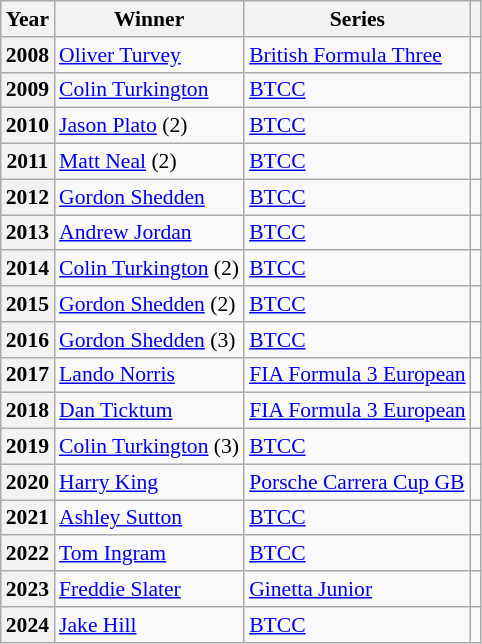<table class="wikitable" style="font-size: 90%;">
<tr>
<th>Year</th>
<th>Winner</th>
<th>Series</th>
<th></th>
</tr>
<tr>
<th>2008</th>
<td> <a href='#'>Oliver Turvey</a></td>
<td><a href='#'>British Formula Three</a></td>
<td></td>
</tr>
<tr>
<th>2009</th>
<td> <a href='#'>Colin Turkington</a></td>
<td><a href='#'>BTCC</a></td>
<td></td>
</tr>
<tr>
<th>2010</th>
<td> <a href='#'>Jason Plato</a> (2)</td>
<td><a href='#'>BTCC</a></td>
<td></td>
</tr>
<tr>
<th>2011</th>
<td> <a href='#'>Matt Neal</a> (2)</td>
<td><a href='#'>BTCC</a></td>
<td></td>
</tr>
<tr>
<th>2012</th>
<td> <a href='#'>Gordon Shedden</a></td>
<td><a href='#'>BTCC</a></td>
<td></td>
</tr>
<tr>
<th>2013</th>
<td> <a href='#'>Andrew Jordan</a></td>
<td><a href='#'>BTCC</a></td>
<td></td>
</tr>
<tr>
<th>2014</th>
<td> <a href='#'>Colin Turkington</a> (2)</td>
<td><a href='#'>BTCC</a></td>
<td></td>
</tr>
<tr>
<th>2015</th>
<td> <a href='#'>Gordon Shedden</a> (2)</td>
<td><a href='#'>BTCC</a></td>
<td></td>
</tr>
<tr>
<th>2016</th>
<td> <a href='#'>Gordon Shedden</a> (3)</td>
<td><a href='#'>BTCC</a></td>
<td></td>
</tr>
<tr>
<th>2017</th>
<td> <a href='#'>Lando Norris</a></td>
<td><a href='#'>FIA Formula 3 European</a></td>
<td></td>
</tr>
<tr>
<th>2018</th>
<td> <a href='#'>Dan Ticktum</a></td>
<td><a href='#'>FIA Formula 3 European</a></td>
<td></td>
</tr>
<tr>
<th>2019</th>
<td> <a href='#'>Colin Turkington</a> (3)</td>
<td><a href='#'>BTCC</a></td>
<td></td>
</tr>
<tr>
<th>2020</th>
<td> <a href='#'>Harry King</a></td>
<td><a href='#'>Porsche Carrera Cup GB</a></td>
<td></td>
</tr>
<tr>
<th>2021</th>
<td> <a href='#'>Ashley Sutton</a></td>
<td><a href='#'>BTCC</a></td>
<td></td>
</tr>
<tr>
<th>2022</th>
<td> <a href='#'>Tom Ingram</a></td>
<td><a href='#'>BTCC</a></td>
<td></td>
</tr>
<tr>
<th>2023</th>
<td> <a href='#'>Freddie Slater</a></td>
<td><a href='#'>Ginetta Junior</a></td>
<td></td>
</tr>
<tr>
<th>2024</th>
<td> <a href='#'>Jake Hill</a></td>
<td><a href='#'>BTCC</a></td>
<td></td>
</tr>
</table>
